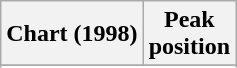<table class="wikitable sortable plainrowheaders" style="text-align:center">
<tr>
<th scope="col">Chart (1998)</th>
<th scope="col">Peak<br>position</th>
</tr>
<tr>
</tr>
<tr>
</tr>
</table>
